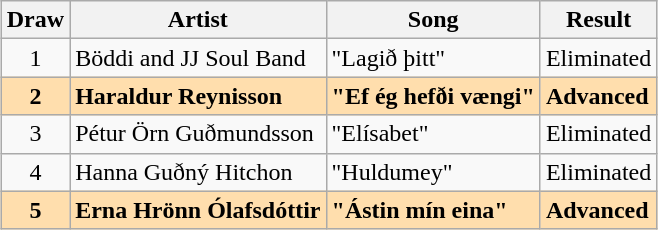<table class="sortable wikitable" style="margin: 1em auto 1em auto; text-align:center">
<tr>
<th>Draw</th>
<th>Artist</th>
<th>Song</th>
<th>Result</th>
</tr>
<tr>
<td>1</td>
<td align="left">Böddi and JJ Soul Band</td>
<td align="left">"Lagið þitt"</td>
<td align="left">Eliminated</td>
</tr>
<tr style="font-weight:bold; background:navajowhite;">
<td>2</td>
<td align="left">Haraldur Reynisson</td>
<td align="left">"Ef ég hefði vængi"</td>
<td align="left">Advanced</td>
</tr>
<tr>
<td>3</td>
<td align="left">Pétur Örn Guðmundsson</td>
<td align="left">"Elísabet"</td>
<td align="left">Eliminated</td>
</tr>
<tr>
<td>4</td>
<td align="left">Hanna Guðný Hitchon</td>
<td align="left">"Huldumey"</td>
<td align="left">Eliminated</td>
</tr>
<tr style="font-weight:bold; background:navajowhite;">
<td>5</td>
<td align="left">Erna Hrönn Ólafsdóttir</td>
<td align="left">"Ástin mín eina"</td>
<td align="left">Advanced</td>
</tr>
</table>
